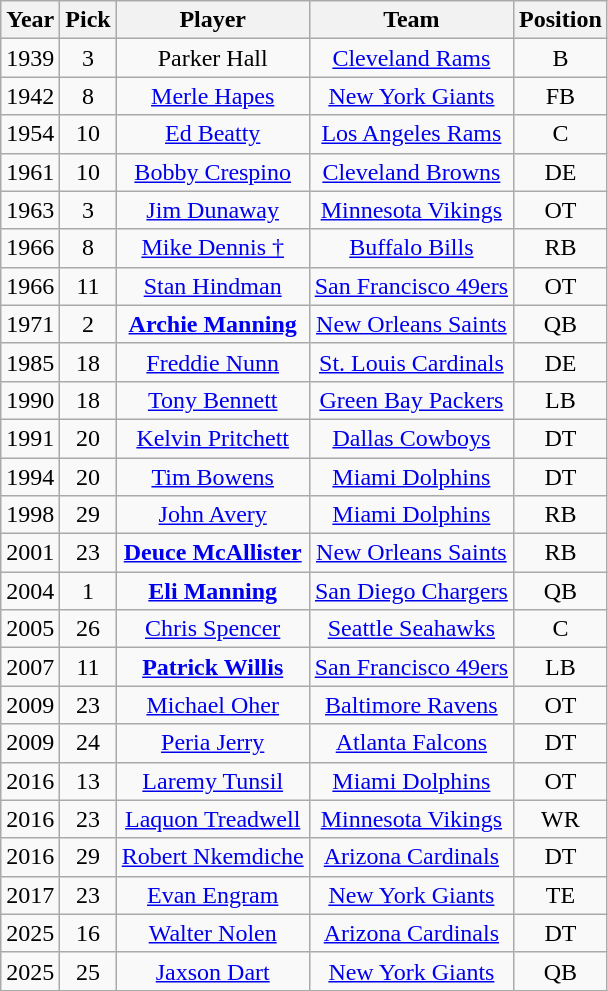<table class="wikitable sortable" style="text-align: center;">
<tr>
<th>Year</th>
<th>Pick</th>
<th>Player</th>
<th>Team</th>
<th>Position</th>
</tr>
<tr>
<td>1939</td>
<td>3</td>
<td>Parker Hall</td>
<td><a href='#'>Cleveland Rams</a></td>
<td>B</td>
</tr>
<tr>
<td>1942</td>
<td>8</td>
<td><a href='#'>Merle Hapes</a></td>
<td><a href='#'>New York Giants</a></td>
<td>FB</td>
</tr>
<tr>
<td>1954</td>
<td>10</td>
<td><a href='#'>Ed Beatty</a></td>
<td><a href='#'>Los Angeles Rams</a></td>
<td>C</td>
</tr>
<tr>
<td>1961</td>
<td>10</td>
<td><a href='#'>Bobby Crespino</a></td>
<td><a href='#'>Cleveland Browns</a></td>
<td>DE</td>
</tr>
<tr>
<td>1963</td>
<td>3</td>
<td><a href='#'>Jim Dunaway</a></td>
<td><a href='#'>Minnesota Vikings</a></td>
<td>OT</td>
</tr>
<tr>
<td>1966</td>
<td>8</td>
<td><a href='#'>Mike Dennis †</a></td>
<td><a href='#'>Buffalo Bills</a></td>
<td>RB</td>
</tr>
<tr>
<td>1966</td>
<td>11</td>
<td><a href='#'>Stan Hindman</a></td>
<td><a href='#'>San Francisco 49ers</a></td>
<td>OT</td>
</tr>
<tr>
<td>1971</td>
<td>2</td>
<td><strong><a href='#'>Archie Manning</a></strong></td>
<td><a href='#'>New Orleans Saints</a></td>
<td>QB</td>
</tr>
<tr>
<td>1985</td>
<td>18</td>
<td><a href='#'>Freddie Nunn</a></td>
<td><a href='#'>St. Louis Cardinals</a></td>
<td>DE</td>
</tr>
<tr>
<td>1990</td>
<td>18</td>
<td><a href='#'>Tony Bennett</a></td>
<td><a href='#'>Green Bay Packers</a></td>
<td>LB</td>
</tr>
<tr>
<td>1991</td>
<td>20</td>
<td><a href='#'>Kelvin Pritchett</a></td>
<td><a href='#'>Dallas Cowboys</a></td>
<td>DT</td>
</tr>
<tr>
<td>1994</td>
<td>20</td>
<td><a href='#'>Tim Bowens</a></td>
<td><a href='#'>Miami Dolphins</a></td>
<td>DT</td>
</tr>
<tr>
<td>1998</td>
<td>29</td>
<td><a href='#'>John Avery</a></td>
<td><a href='#'>Miami Dolphins</a></td>
<td>RB</td>
</tr>
<tr>
<td>2001</td>
<td>23</td>
<td><strong><a href='#'>Deuce McAllister</a></strong></td>
<td><a href='#'>New Orleans Saints</a></td>
<td>RB</td>
</tr>
<tr>
<td>2004</td>
<td>1</td>
<td><strong><a href='#'>Eli Manning</a></strong></td>
<td><a href='#'>San Diego Chargers</a></td>
<td>QB</td>
</tr>
<tr>
<td>2005</td>
<td>26</td>
<td><a href='#'>Chris Spencer</a></td>
<td><a href='#'>Seattle Seahawks</a></td>
<td>C</td>
</tr>
<tr>
<td>2007</td>
<td>11</td>
<td><strong><a href='#'>Patrick Willis</a></strong></td>
<td><a href='#'>San Francisco 49ers</a></td>
<td>LB</td>
</tr>
<tr>
<td>2009</td>
<td>23</td>
<td><a href='#'>Michael Oher</a></td>
<td><a href='#'>Baltimore Ravens</a></td>
<td>OT</td>
</tr>
<tr>
<td>2009</td>
<td>24</td>
<td><a href='#'>Peria Jerry</a></td>
<td><a href='#'>Atlanta Falcons</a></td>
<td>DT</td>
</tr>
<tr>
<td>2016</td>
<td>13</td>
<td><a href='#'>Laremy Tunsil</a></td>
<td><a href='#'>Miami Dolphins</a></td>
<td>OT</td>
</tr>
<tr>
<td>2016</td>
<td>23</td>
<td><a href='#'>Laquon Treadwell</a></td>
<td><a href='#'>Minnesota Vikings</a></td>
<td>WR</td>
</tr>
<tr>
<td>2016</td>
<td>29</td>
<td><a href='#'>Robert Nkemdiche</a></td>
<td><a href='#'>Arizona Cardinals</a></td>
<td>DT</td>
</tr>
<tr>
<td>2017</td>
<td>23</td>
<td><a href='#'>Evan Engram</a></td>
<td><a href='#'>New York Giants</a></td>
<td>TE</td>
</tr>
<tr>
<td>2025</td>
<td>16</td>
<td><a href='#'>Walter Nolen</a></td>
<td><a href='#'>Arizona Cardinals</a></td>
<td>DT</td>
</tr>
<tr>
<td>2025</td>
<td>25</td>
<td><a href='#'>Jaxson Dart</a></td>
<td><a href='#'>New York Giants</a></td>
<td>QB</td>
</tr>
</table>
